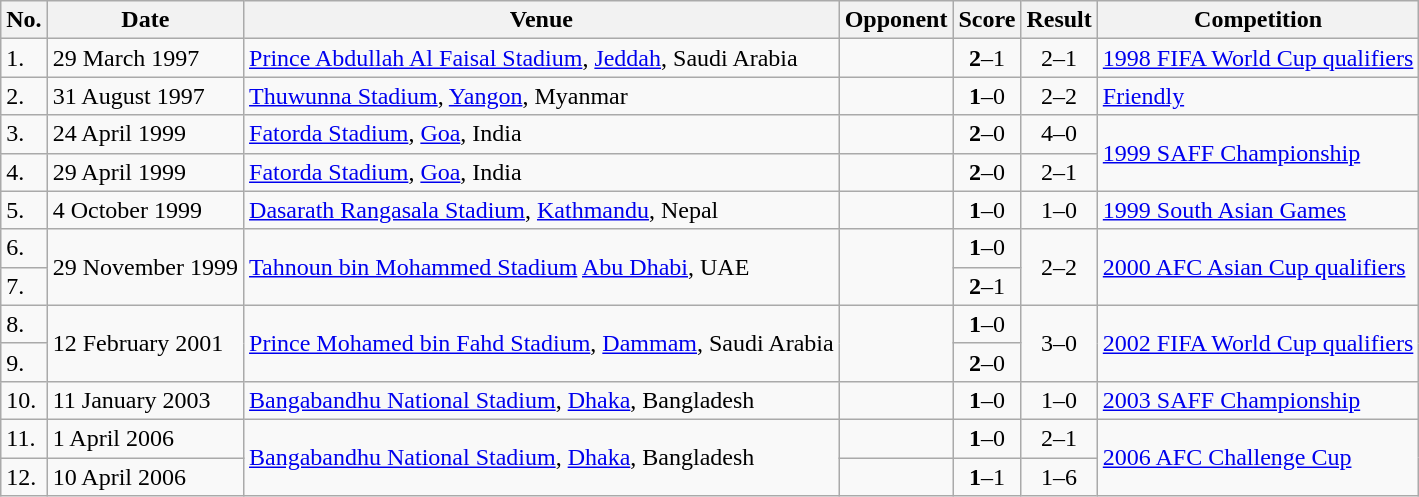<table class="wikitable" style="font-size:100%;">
<tr>
<th>No.</th>
<th>Date</th>
<th>Venue</th>
<th>Opponent</th>
<th>Score</th>
<th>Result</th>
<th>Competition</th>
</tr>
<tr>
<td>1.</td>
<td>29 March 1997</td>
<td><a href='#'>Prince Abdullah Al Faisal Stadium</a>, <a href='#'>Jeddah</a>, Saudi Arabia</td>
<td></td>
<td align=center><strong>2</strong>–1</td>
<td align=center>2–1</td>
<td><a href='#'>1998 FIFA World Cup qualifiers</a></td>
</tr>
<tr>
<td>2.</td>
<td>31 August 1997</td>
<td><a href='#'>Thuwunna Stadium</a>, <a href='#'>Yangon</a>, Myanmar</td>
<td></td>
<td align=center><strong>1</strong>–0</td>
<td align=center>2–2</td>
<td><a href='#'>Friendly</a></td>
</tr>
<tr>
<td>3.</td>
<td>24 April 1999</td>
<td><a href='#'>Fatorda Stadium</a>, <a href='#'>Goa</a>, India</td>
<td></td>
<td align=center><strong>2</strong>–0</td>
<td align=center>4–0</td>
<td rowspan=2><a href='#'>1999 SAFF Championship</a></td>
</tr>
<tr>
<td>4.</td>
<td>29 April 1999</td>
<td><a href='#'>Fatorda Stadium</a>, <a href='#'>Goa</a>, India</td>
<td></td>
<td align=center><strong>2</strong>–0</td>
<td align=center>2–1</td>
</tr>
<tr>
<td>5.</td>
<td>4 October 1999</td>
<td><a href='#'>Dasarath Rangasala Stadium</a>, <a href='#'>Kathmandu</a>, Nepal</td>
<td></td>
<td align=center><strong>1</strong>–0</td>
<td align=center>1–0</td>
<td><a href='#'>1999 South Asian Games</a></td>
</tr>
<tr>
<td>6.</td>
<td rowspan=2>29 November 1999</td>
<td rowspan=2><a href='#'>Tahnoun bin Mohammed Stadium</a> <a href='#'>Abu Dhabi</a>, UAE</td>
<td rowspan=2></td>
<td align=center><strong>1</strong>–0</td>
<td rowspan=2 align=center>2–2</td>
<td rowspan=2><a href='#'>2000 AFC Asian Cup qualifiers</a></td>
</tr>
<tr>
<td>7.</td>
<td align=center><strong>2</strong>–1</td>
</tr>
<tr>
<td>8.</td>
<td rowspan=2>12 February 2001</td>
<td rowspan=2><a href='#'>Prince Mohamed bin Fahd Stadium</a>, <a href='#'>Dammam</a>, Saudi Arabia</td>
<td rowspan=2></td>
<td align=center><strong>1</strong>–0</td>
<td rowspan=2 align=center>3–0</td>
<td rowspan=2><a href='#'>2002 FIFA World Cup qualifiers</a></td>
</tr>
<tr>
<td>9.</td>
<td align=center><strong>2</strong>–0</td>
</tr>
<tr>
<td>10.</td>
<td>11 January 2003</td>
<td><a href='#'>Bangabandhu National Stadium</a>, <a href='#'>Dhaka</a>, Bangladesh</td>
<td></td>
<td align=center><strong>1</strong>–0</td>
<td align=center>1–0</td>
<td><a href='#'>2003 SAFF Championship</a></td>
</tr>
<tr>
<td>11.</td>
<td>1 April 2006</td>
<td rowspan=2><a href='#'>Bangabandhu National Stadium</a>, <a href='#'>Dhaka</a>, Bangladesh</td>
<td></td>
<td align=center><strong>1</strong>–0</td>
<td align=center>2–1</td>
<td rowspan=2><a href='#'>2006 AFC Challenge Cup</a></td>
</tr>
<tr>
<td>12.</td>
<td>10 April 2006</td>
<td></td>
<td align=center><strong>1</strong>–1</td>
<td align=center>1–6</td>
</tr>
</table>
